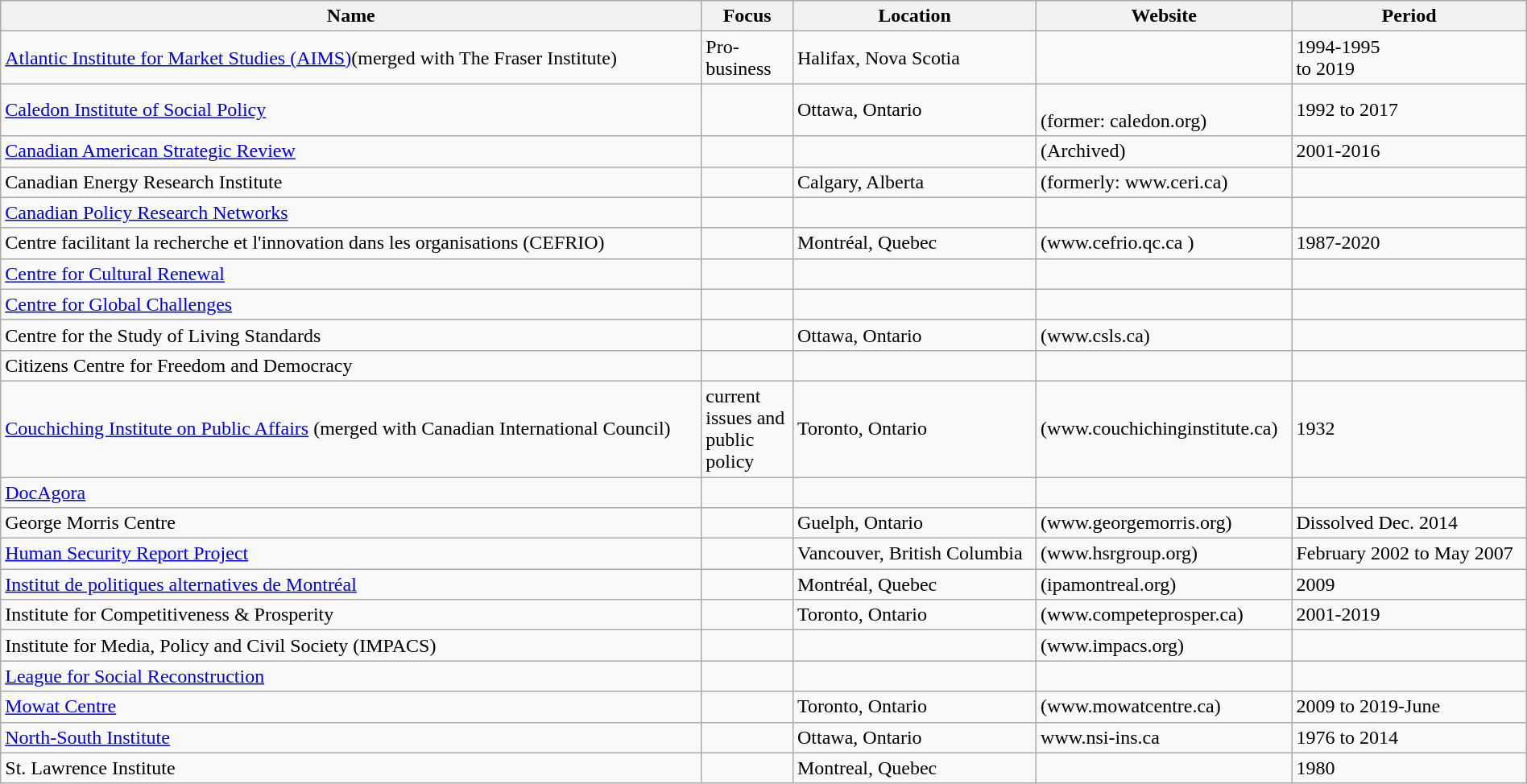<table class="wikitable" width="100%">
<tr>
<th>Name</th>
<th style="width:6%">Focus</th>
<th>Location</th>
<th>Website</th>
<th>Period</th>
</tr>
<tr>
<td><a href='#'>Atlantic Institute for Market Studies (AIMS)</a>(merged with The Fraser Institute)</td>
<td>Pro-business</td>
<td>Halifax, Nova Scotia</td>
<td></td>
<td>1994-1995<br>to 2019</td>
</tr>
<tr>
<td><a href='#'>Caledon Institute of Social Policy</a></td>
<td></td>
<td>Ottawa, Ontario</td>
<td><br>(former: caledon.org)</td>
<td>1992 to 2017</td>
</tr>
<tr>
<td><a href='#'>Canadian American Strategic Review</a></td>
<td></td>
<td></td>
<td> (Archived)</td>
<td>2001-2016</td>
</tr>
<tr>
<td>Canadian Energy Research Institute</td>
<td></td>
<td>Calgary, Alberta</td>
<td>(formerly: www.ceri.ca)</td>
<td></td>
</tr>
<tr>
<td><a href='#'>Canadian Policy Research Networks</a></td>
<td></td>
<td></td>
<td></td>
<td></td>
</tr>
<tr>
<td>Centre facilitant la recherche et l'innovation dans les organisations (CEFRIO)</td>
<td></td>
<td>Montréal, Quebec</td>
<td>(www.cefrio.qc.ca )</td>
<td>1987-2020</td>
</tr>
<tr>
<td><a href='#'>Centre for Cultural Renewal</a></td>
<td></td>
<td></td>
<td></td>
<td></td>
</tr>
<tr>
<td><a href='#'>Centre for Global Challenges</a></td>
<td></td>
<td></td>
<td></td>
<td></td>
</tr>
<tr>
<td>Centre for the Study of Living Standards</td>
<td></td>
<td>Ottawa, Ontario</td>
<td>(www.csls.ca)</td>
<td></td>
</tr>
<tr>
<td>Citizens Centre for Freedom and Democracy</td>
<td></td>
<td></td>
<td></td>
<td></td>
</tr>
<tr>
<td><a href='#'>Couchiching Institute on Public Affairs</a> (merged with Canadian International Council)</td>
<td>current issues and public policy</td>
<td>Toronto, Ontario</td>
<td>(www.couchichinginstitute.ca)</td>
<td>1932</td>
</tr>
<tr>
<td><a href='#'>DocAgora</a></td>
<td></td>
<td></td>
<td></td>
<td></td>
</tr>
<tr>
<td>George Morris Centre</td>
<td></td>
<td>Guelph, Ontario</td>
<td>(www.georgemorris.org)</td>
<td>Dissolved Dec. 2014</td>
</tr>
<tr>
<td><a href='#'>Human Security Report Project</a></td>
<td></td>
<td>Vancouver, British Columbia</td>
<td>(www.hsrgroup.org)</td>
<td>February 2002 to May 2007</td>
</tr>
<tr>
<td><a href='#'>Institut de politiques alternatives de Montréal</a></td>
<td></td>
<td>Montréal, Quebec</td>
<td>(ipamontreal.org)</td>
<td>2009</td>
</tr>
<tr>
<td>Institute for Competitiveness & Prosperity</td>
<td></td>
<td>Toronto, Ontario</td>
<td>(www.competeprosper.ca)</td>
<td>2001-2019</td>
</tr>
<tr>
<td>Institute for Media, Policy and Civil Society (IMPACS)</td>
<td></td>
<td></td>
<td>(www.impacs.org)</td>
<td></td>
</tr>
<tr>
<td><a href='#'>League for Social Reconstruction</a></td>
<td></td>
<td></td>
<td></td>
<td></td>
</tr>
<tr>
<td><a href='#'>Mowat Centre</a></td>
<td></td>
<td>Toronto, Ontario</td>
<td>(www.mowatcentre.ca)</td>
<td>2009 to 2019-June</td>
</tr>
<tr>
<td><a href='#'>North-South Institute</a></td>
<td></td>
<td>Ottawa, Ontario</td>
<td>www.nsi-ins.ca</td>
<td>1976 to 2014</td>
</tr>
<tr>
<td>St. Lawrence Institute</td>
<td></td>
<td>Montreal, Quebec</td>
<td></td>
<td>1980</td>
</tr>
</table>
